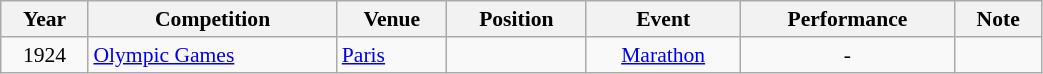<table class="wikitable" width=55% style="font-size:90%; text-align:center;">
<tr>
<th>Year</th>
<th>Competition</th>
<th>Venue</th>
<th>Position</th>
<th>Event</th>
<th>Performance</th>
<th>Note</th>
</tr>
<tr>
<td rowspan=1>1924</td>
<td rowspan=1 align=left><a href='#'>Olympic Games</a></td>
<td rowspan=1 align=left> <a href='#'>Paris</a></td>
<td></td>
<td><a href='#'>Marathon</a></td>
<td>-</td>
<td></td>
</tr>
</table>
